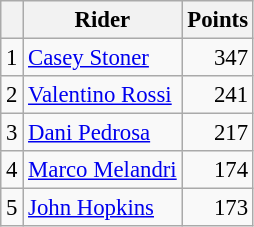<table class="wikitable" style="font-size: 95%;">
<tr>
<th></th>
<th>Rider</th>
<th>Points</th>
</tr>
<tr>
<td align=center>1</td>
<td> <a href='#'>Casey Stoner</a></td>
<td align=right>347</td>
</tr>
<tr>
<td align=center>2</td>
<td> <a href='#'>Valentino Rossi</a></td>
<td align=right>241</td>
</tr>
<tr>
<td align=center>3</td>
<td> <a href='#'>Dani Pedrosa</a></td>
<td align=right>217</td>
</tr>
<tr>
<td align=center>4</td>
<td> <a href='#'>Marco Melandri</a></td>
<td align=right>174</td>
</tr>
<tr>
<td align=center>5</td>
<td> <a href='#'>John Hopkins</a></td>
<td align=right>173</td>
</tr>
</table>
